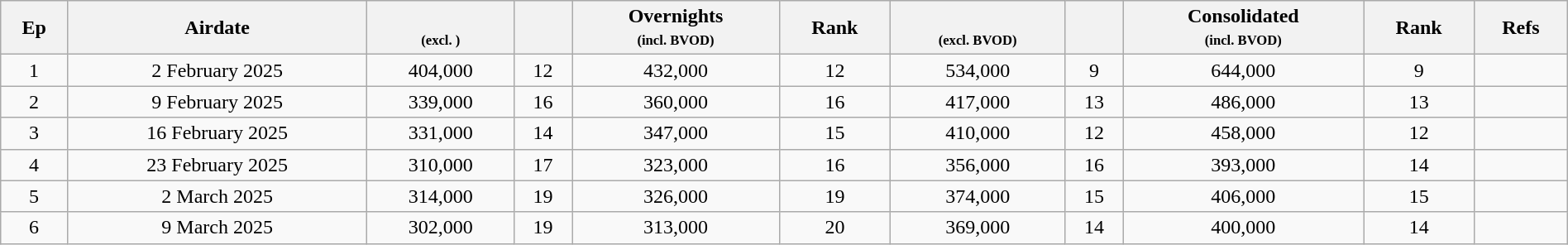<table class="wikitable"; style=text-align:center; width=100%>
<tr>
<th>Ep</th>
<th>Airdate</th>
<th><br><small><small>(excl. )</small></small></th>
<th></th>
<th>Overnights<br><small><small>(incl. BVOD)</small></small></th>
<th>Rank</th>
<th><br><small><small>(excl. BVOD)</small></small></th>
<th></th>
<th>Consolidated<br><small><small>(incl. BVOD)</small></small></th>
<th>Rank</th>
<th>Refs</th>
</tr>
<tr>
<td>1</td>
<td>2 February 2025</td>
<td>404,000</td>
<td>12</td>
<td>432,000</td>
<td>12</td>
<td>534,000</td>
<td>9</td>
<td>644,000</td>
<td>9</td>
<td></td>
</tr>
<tr>
<td>2</td>
<td>9 February 2025</td>
<td>339,000</td>
<td>16</td>
<td>360,000</td>
<td>16</td>
<td>417,000</td>
<td>13</td>
<td>486,000</td>
<td>13</td>
<td></td>
</tr>
<tr>
<td>3</td>
<td>16 February 2025</td>
<td>331,000</td>
<td>14</td>
<td>347,000</td>
<td>15</td>
<td>410,000</td>
<td>12</td>
<td>458,000</td>
<td>12</td>
<td></td>
</tr>
<tr>
<td>4</td>
<td>23 February 2025</td>
<td>310,000</td>
<td>17</td>
<td>323,000</td>
<td>16</td>
<td>356,000</td>
<td>16</td>
<td>393,000</td>
<td>14</td>
<td></td>
</tr>
<tr>
<td>5</td>
<td>2 March 2025</td>
<td>314,000</td>
<td>19</td>
<td>326,000</td>
<td>19</td>
<td>374,000</td>
<td>15</td>
<td>406,000</td>
<td>15</td>
<td></td>
</tr>
<tr>
<td>6</td>
<td>9 March 2025</td>
<td>302,000</td>
<td>19</td>
<td>313,000</td>
<td>20</td>
<td>369,000</td>
<td>14</td>
<td>400,000</td>
<td>14</td>
<td></td>
</tr>
</table>
